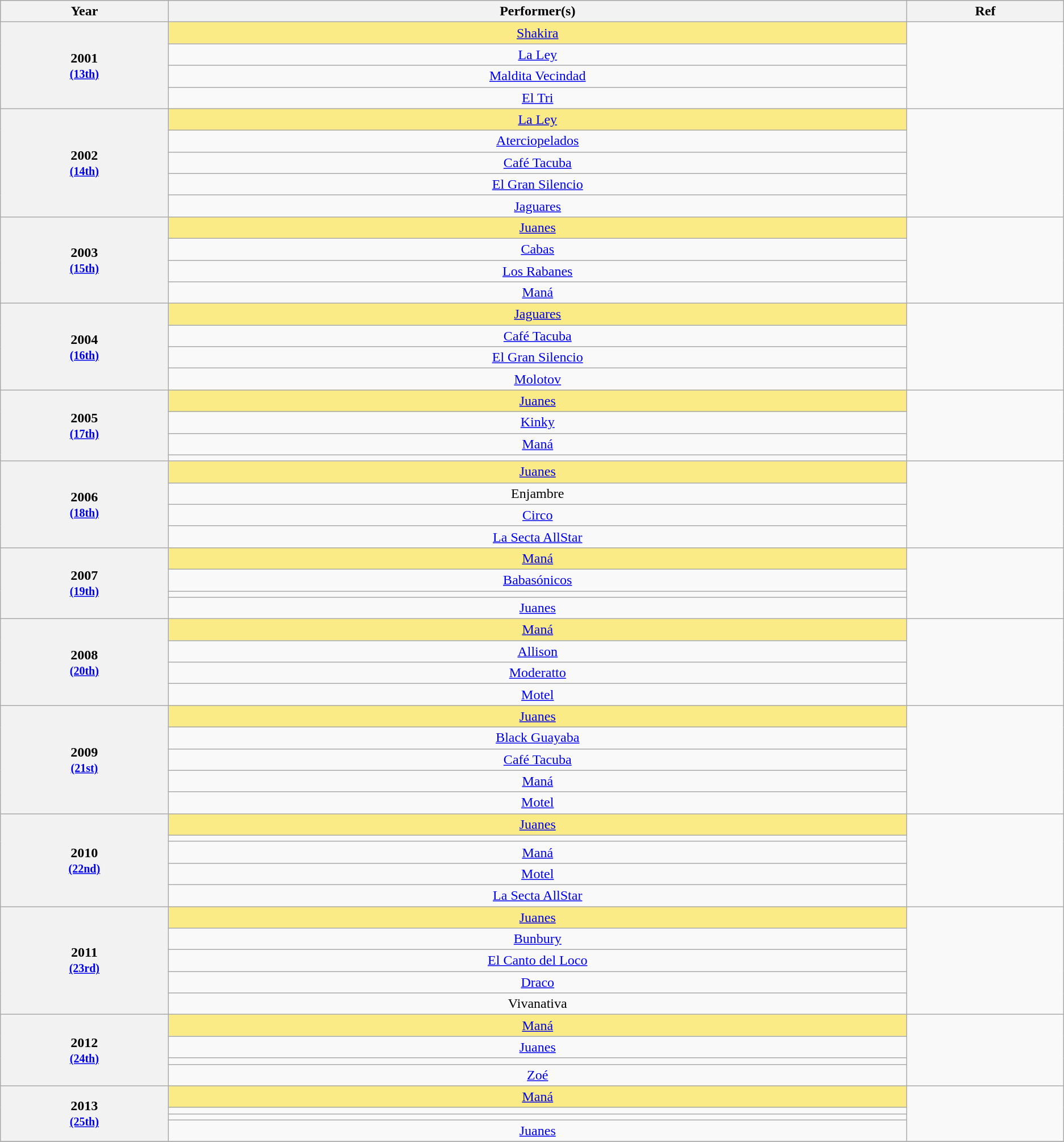<table class="wikitable sortable" style="text-align:center;">
<tr style="background:#bebebe;">
<th scope="col" style="width:1%;">Year</th>
<th scope="col" style="width:5%;">Performer(s)</th>
<th scope="col" style="width:1%;" class="unsortable">Ref</th>
</tr>
<tr>
<th scope="row" rowspan=4>2001 <br><small><a href='#'>(13th)</a></small></th>
<td style="background:#FAEB86"><a href='#'>Shakira</a></td>
<td rowspan=4></td>
</tr>
<tr>
<td><a href='#'>La Ley</a></td>
</tr>
<tr>
<td><a href='#'>Maldita Vecindad</a></td>
</tr>
<tr>
<td><a href='#'>El Tri</a></td>
</tr>
<tr>
<th scope="row" rowspan=5>2002 <br><small><a href='#'>(14th)</a></small></th>
<td style="background:#FAEB86;"><a href='#'>La Ley</a></td>
<td rowspan=5></td>
</tr>
<tr>
<td><a href='#'>Aterciopelados</a></td>
</tr>
<tr>
<td><a href='#'>Café Tacuba</a></td>
</tr>
<tr>
<td><a href='#'>El Gran Silencio</a></td>
</tr>
<tr>
<td><a href='#'>Jaguares</a></td>
</tr>
<tr>
<th scope="row" rowspan=4>2003 <br><small><a href='#'>(15th)</a></small></th>
<td style="background:#FAEB86;"><a href='#'>Juanes</a></td>
<td rowspan=4></td>
</tr>
<tr>
<td><a href='#'>Cabas</a></td>
</tr>
<tr>
<td><a href='#'>Los Rabanes</a></td>
</tr>
<tr>
<td><a href='#'>Maná</a></td>
</tr>
<tr>
<th scope="row" rowspan=4>2004 <br><small><a href='#'>(16th)</a></small></th>
<td style="background:#FAEB86;"><a href='#'>Jaguares</a></td>
<td rowspan=4></td>
</tr>
<tr>
<td><a href='#'>Café Tacuba</a></td>
</tr>
<tr>
<td><a href='#'>El Gran Silencio</a></td>
</tr>
<tr>
<td><a href='#'>Molotov</a></td>
</tr>
<tr>
<th scope="row" rowspan=4>2005 <br><small><a href='#'>(17th)</a></small></th>
<td style="background:#FAEB86;"><a href='#'>Juanes</a></td>
<td rowspan=4></td>
</tr>
<tr>
<td><a href='#'>Kinky</a></td>
</tr>
<tr>
<td><a href='#'>Maná</a></td>
</tr>
<tr>
<td></td>
</tr>
<tr>
<th scope="row" rowspan=4>2006 <br><small><a href='#'>(18th)</a></small></th>
<td style="background:#FAEB86;"><a href='#'>Juanes</a></td>
<td rowspan=4></td>
</tr>
<tr>
<td>Enjambre</td>
</tr>
<tr>
<td><a href='#'>Circo</a></td>
</tr>
<tr>
<td><a href='#'>La Secta AllStar</a></td>
</tr>
<tr>
<th scope="row" rowspan=4>2007 <br><small><a href='#'>(19th)</a></small></th>
<td style="background:#FAEB86;"><a href='#'>Maná</a></td>
<td rowspan=4></td>
</tr>
<tr>
<td><a href='#'>Babasónicos</a></td>
</tr>
<tr>
<td></td>
</tr>
<tr>
<td><a href='#'>Juanes</a></td>
</tr>
<tr>
<th scope="row" rowspan=4>2008 <br><small><a href='#'>(20th)</a></small></th>
<td style="background:#FAEB86;"><a href='#'>Maná</a></td>
<td rowspan=4></td>
</tr>
<tr>
<td><a href='#'>Allison</a></td>
</tr>
<tr>
<td><a href='#'>Moderatto</a></td>
</tr>
<tr>
<td><a href='#'>Motel</a></td>
</tr>
<tr>
<th scope="row" rowspan=5>2009 <br><small><a href='#'>(21st)</a></small></th>
<td style="background:#FAEB86;"><a href='#'>Juanes</a></td>
<td rowspan=5></td>
</tr>
<tr>
<td><a href='#'>Black Guayaba</a></td>
</tr>
<tr>
<td><a href='#'>Café Tacuba</a></td>
</tr>
<tr>
<td><a href='#'>Maná</a></td>
</tr>
<tr>
<td><a href='#'>Motel</a></td>
</tr>
<tr>
<th scope="row" rowspan=5>2010 <br><small><a href='#'>(22nd)</a></small></th>
<td style="background:#FAEB86;"><a href='#'>Juanes</a></td>
<td rowspan=5></td>
</tr>
<tr>
<td></td>
</tr>
<tr>
<td><a href='#'>Maná</a></td>
</tr>
<tr>
<td><a href='#'>Motel</a></td>
</tr>
<tr>
<td><a href='#'>La Secta AllStar</a></td>
</tr>
<tr>
<th scope="row" rowspan=5>2011 <br><small><a href='#'>(23rd)</a></small></th>
<td style="background:#FAEB86;"><a href='#'>Juanes</a></td>
<td rowspan=5></td>
</tr>
<tr>
<td><a href='#'>Bunbury</a></td>
</tr>
<tr>
<td><a href='#'>El Canto del Loco</a></td>
</tr>
<tr>
<td><a href='#'>Draco</a></td>
</tr>
<tr>
<td>Vivanativa</td>
</tr>
<tr>
<th scope="row" rowspan=4>2012 <br><small><a href='#'>(24th)</a></small></th>
<td style="background:#FAEB86;"><a href='#'>Maná</a></td>
<td rowspan=4></td>
</tr>
<tr>
<td><a href='#'>Juanes</a></td>
</tr>
<tr>
<td></td>
</tr>
<tr>
<td><a href='#'>Zoé</a></td>
</tr>
<tr>
<th scope="row" rowspan=4>2013 <br><small><a href='#'>(25th)</a></small></th>
<td style="background:#FAEB86;"><a href='#'>Maná</a></td>
<td rowspan=4></td>
</tr>
<tr>
<td></td>
</tr>
<tr>
<td></td>
</tr>
<tr>
<td><a href='#'>Juanes</a></td>
</tr>
<tr>
</tr>
</table>
